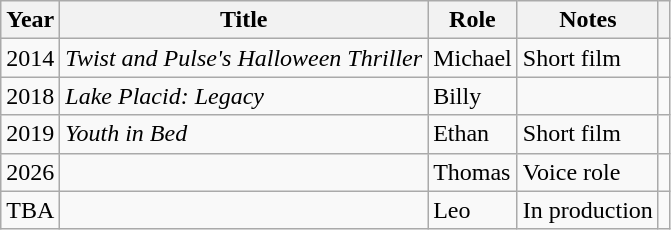<table class="wikitable sortable">
<tr>
<th>Year</th>
<th>Title</th>
<th>Role</th>
<th>Notes</th>
<th class="unsortable"></th>
</tr>
<tr>
<td>2014</td>
<td><em>Twist and Pulse's Halloween Thriller</em></td>
<td>Michael</td>
<td>Short film</td>
<td style="text-align:center"></td>
</tr>
<tr>
<td>2018</td>
<td><em>Lake Placid: Legacy</em></td>
<td>Billy</td>
<td></td>
<td></td>
</tr>
<tr>
<td>2019</td>
<td><em>Youth in Bed</em></td>
<td>Ethan</td>
<td>Short film</td>
<td style="text-align:center"></td>
</tr>
<tr>
<td>2026</td>
<td></td>
<td>Thomas</td>
<td>Voice role</td>
<td style="text-align: center"></td>
</tr>
<tr>
<td>TBA</td>
<td></td>
<td>Leo</td>
<td>In production</td>
<td style="text-align: center"></td>
</tr>
</table>
